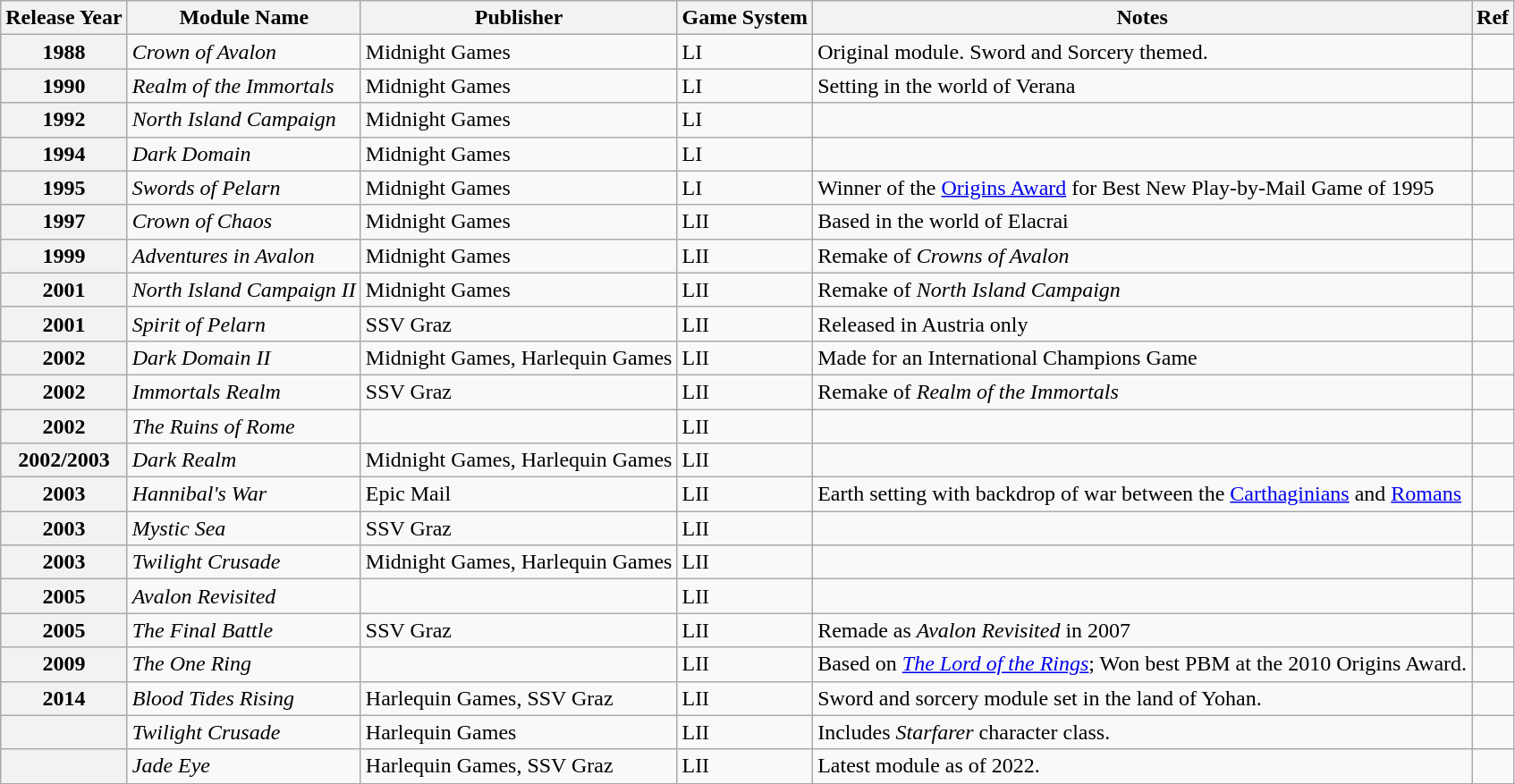<table class="wikitable plainrowheaders" border="1">
<tr>
<th scope="col">Release Year</th>
<th scope="col">Module Name</th>
<th scope="col">Publisher</th>
<th scope="col">Game System</th>
<th scope="col">Notes</th>
<th scope="col">Ref</th>
</tr>
<tr>
<th scope="row">1988</th>
<td><em>Crown of Avalon</em></td>
<td>Midnight Games</td>
<td>LI</td>
<td>Original module. Sword and Sorcery themed.</td>
<td></td>
</tr>
<tr>
<th scope="row">1990</th>
<td><em>Realm of the Immortals</em></td>
<td>Midnight Games</td>
<td>LI</td>
<td>Setting in the world of Verana</td>
<td></td>
</tr>
<tr>
<th scope="row">1992</th>
<td><em>North Island Campaign</em></td>
<td>Midnight Games</td>
<td>LI</td>
<td></td>
<td></td>
</tr>
<tr>
<th scope="row">1994</th>
<td><em>Dark Domain</em></td>
<td>Midnight Games</td>
<td>LI</td>
<td></td>
<td></td>
</tr>
<tr>
<th scope="row">1995</th>
<td><em>Swords of Pelarn</em></td>
<td>Midnight Games</td>
<td>LI</td>
<td>Winner of the <a href='#'>Origins Award</a> for Best New Play-by-Mail Game of 1995</td>
<td></td>
</tr>
<tr>
<th scope="row">1997</th>
<td><em>Crown of Chaos</em></td>
<td>Midnight Games</td>
<td>LII</td>
<td>Based in the world of Elacrai</td>
<td></td>
</tr>
<tr>
<th scope="row">1999</th>
<td><em>Adventures in Avalon</em></td>
<td>Midnight Games</td>
<td>LII</td>
<td>Remake of <em>Crowns of Avalon</em></td>
<td></td>
</tr>
<tr>
<th scope="row">2001</th>
<td><em>North Island Campaign II</em></td>
<td>Midnight Games</td>
<td>LII</td>
<td>Remake of <em>North Island Campaign</em></td>
<td></td>
</tr>
<tr>
<th scope="row">2001</th>
<td><em>Spirit of Pelarn</em></td>
<td>SSV Graz</td>
<td>LII</td>
<td>Released in Austria only</td>
<td></td>
</tr>
<tr>
<th scope="row">2002</th>
<td><em>Dark Domain II</em></td>
<td>Midnight Games, Harlequin Games</td>
<td>LII</td>
<td>Made for an International Champions Game</td>
<td></td>
</tr>
<tr>
<th scope="row">2002</th>
<td><em>Immortals Realm</em></td>
<td>SSV Graz</td>
<td>LII</td>
<td>Remake of <em>Realm of the Immortals</em></td>
<td></td>
</tr>
<tr>
<th scope="row">2002</th>
<td><em>The Ruins of Rome</em></td>
<td></td>
<td>LII</td>
<td></td>
<td></td>
</tr>
<tr>
<th scope="row">2002/2003</th>
<td><em>Dark Realm</em></td>
<td>Midnight Games, Harlequin Games</td>
<td>LII</td>
<td></td>
<td></td>
</tr>
<tr>
<th scope="row">2003</th>
<td><em>Hannibal's War</em></td>
<td>Epic Mail</td>
<td>LII</td>
<td>Earth setting with backdrop of war between the <a href='#'>Carthaginians</a> and <a href='#'>Romans</a></td>
<td></td>
</tr>
<tr>
<th scope="row">2003</th>
<td><em>Mystic Sea</em></td>
<td>SSV Graz</td>
<td>LII</td>
<td></td>
<td></td>
</tr>
<tr>
<th scope="row">2003</th>
<td><em>Twilight Crusade</em></td>
<td>Midnight Games, Harlequin Games</td>
<td>LII</td>
<td></td>
<td></td>
</tr>
<tr>
<th scope="row">2005</th>
<td><em>Avalon Revisited</em></td>
<td></td>
<td>LII</td>
<td></td>
<td></td>
</tr>
<tr>
<th scope="row">2005</th>
<td><em>The Final Battle</em></td>
<td>SSV Graz</td>
<td>LII</td>
<td>Remade as <em>Avalon Revisited</em> in 2007</td>
<td></td>
</tr>
<tr>
<th scope="row">2009</th>
<td><em>The One Ring</em></td>
<td></td>
<td>LII</td>
<td>Based on <em><a href='#'>The Lord of the Rings</a></em>; Won best PBM at the 2010 Origins Award.</td>
<td></td>
</tr>
<tr>
<th scope="row">2014</th>
<td><em>Blood Tides Rising</em></td>
<td>Harlequin Games, SSV Graz</td>
<td>LII</td>
<td>Sword and sorcery module set in the land of Yohan.</td>
<td></td>
</tr>
<tr>
<th scope="row"></th>
<td><em>Twilight Crusade</em></td>
<td>Harlequin Games</td>
<td>LII</td>
<td>Includes <em>Starfarer</em> character class.</td>
<td></td>
</tr>
<tr>
<th scope="row"></th>
<td><em>Jade Eye</em></td>
<td>Harlequin Games, SSV Graz</td>
<td>LII</td>
<td>Latest module as of 2022.</td>
<td></td>
</tr>
<tr>
</tr>
</table>
